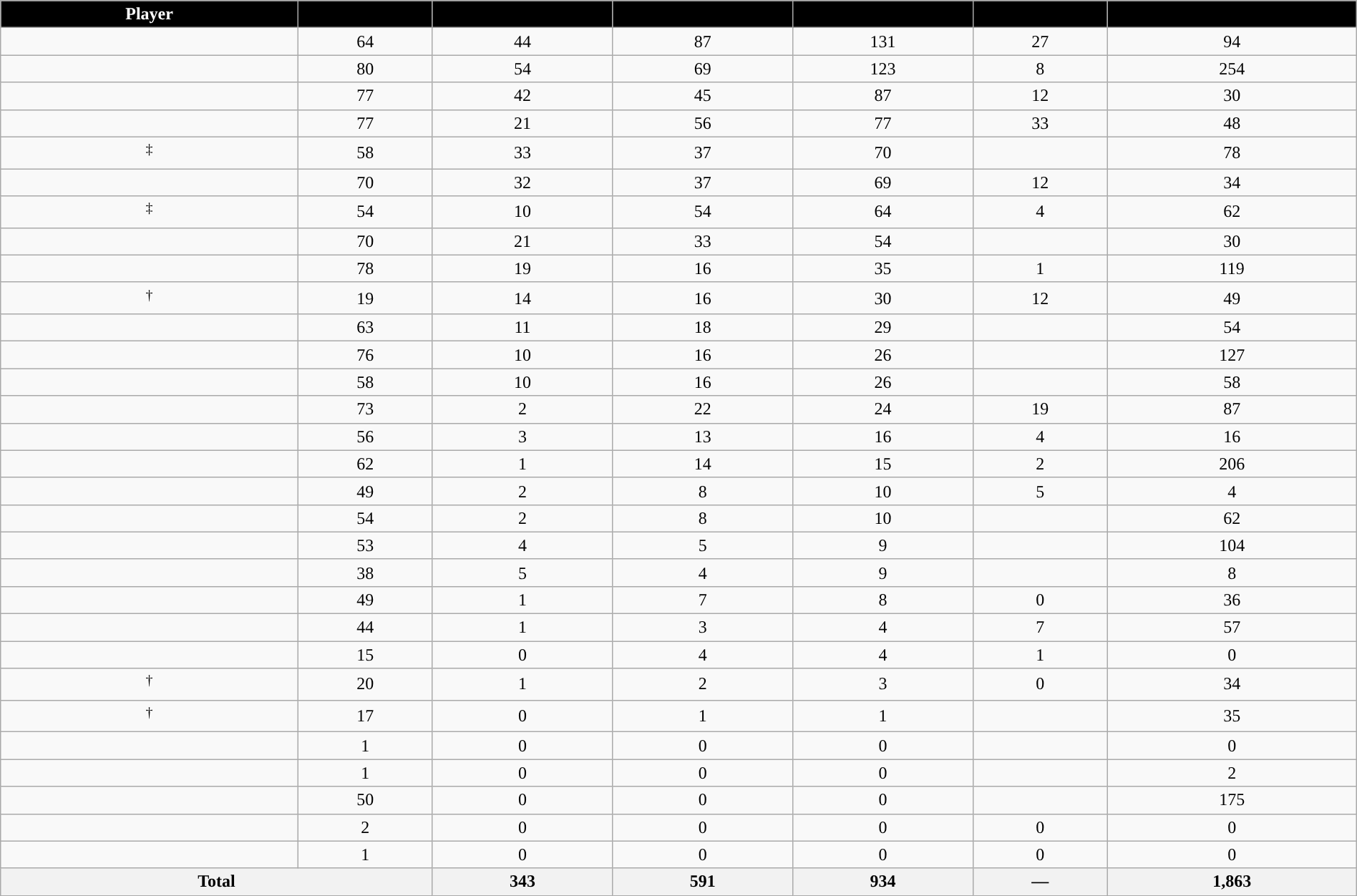<table class="wikitable sortable" style="width:100%; text-align:center;">
<tr align=center>
<th style="color:white; background:#000000; ">Player</th>
<th style="color:white; background:#000000; "></th>
<th style="color:white; background:#000000; "></th>
<th style="color:white; background:#000000; "></th>
<th style="color:white; background:#000000; "></th>
<th style="color:white; background:#000000; "></th>
<th style="color:white; background:#000000; "></th>
</tr>
<tr>
<td></td>
<td>64</td>
<td>44</td>
<td>87</td>
<td>131</td>
<td>27</td>
<td>94</td>
</tr>
<tr>
<td></td>
<td>80</td>
<td>54</td>
<td>69</td>
<td>123</td>
<td>8</td>
<td>254</td>
</tr>
<tr>
<td></td>
<td>77</td>
<td>42</td>
<td>45</td>
<td>87</td>
<td>12</td>
<td>30</td>
</tr>
<tr>
<td></td>
<td>77</td>
<td>21</td>
<td>56</td>
<td>77</td>
<td>33</td>
<td>48</td>
</tr>
<tr>
<td><sup>‡</sup></td>
<td>58</td>
<td>33</td>
<td>37</td>
<td>70</td>
<td></td>
<td>78</td>
</tr>
<tr>
<td></td>
<td>70</td>
<td>32</td>
<td>37</td>
<td>69</td>
<td>12</td>
<td>34</td>
</tr>
<tr>
<td><sup>‡</sup></td>
<td>54</td>
<td>10</td>
<td>54</td>
<td>64</td>
<td>4</td>
<td>62</td>
</tr>
<tr>
<td></td>
<td>70</td>
<td>21</td>
<td>33</td>
<td>54</td>
<td></td>
<td>30</td>
</tr>
<tr>
<td></td>
<td>78</td>
<td>19</td>
<td>16</td>
<td>35</td>
<td>1</td>
<td>119</td>
</tr>
<tr>
<td><sup>†</sup></td>
<td>19</td>
<td>14</td>
<td>16</td>
<td>30</td>
<td>12</td>
<td>49</td>
</tr>
<tr>
<td></td>
<td>63</td>
<td>11</td>
<td>18</td>
<td>29</td>
<td></td>
<td>54</td>
</tr>
<tr>
<td></td>
<td>76</td>
<td>10</td>
<td>16</td>
<td>26</td>
<td></td>
<td>127</td>
</tr>
<tr>
<td></td>
<td>58</td>
<td>10</td>
<td>16</td>
<td>26</td>
<td></td>
<td>58</td>
</tr>
<tr>
<td></td>
<td>73</td>
<td>2</td>
<td>22</td>
<td>24</td>
<td>19</td>
<td>87</td>
</tr>
<tr>
<td></td>
<td>56</td>
<td>3</td>
<td>13</td>
<td>16</td>
<td>4</td>
<td>16</td>
</tr>
<tr>
<td></td>
<td>62</td>
<td>1</td>
<td>14</td>
<td>15</td>
<td>2</td>
<td>206</td>
</tr>
<tr>
<td></td>
<td>49</td>
<td>2</td>
<td>8</td>
<td>10</td>
<td>5</td>
<td>4</td>
</tr>
<tr>
<td></td>
<td>54</td>
<td>2</td>
<td>8</td>
<td>10</td>
<td></td>
<td>62</td>
</tr>
<tr>
<td></td>
<td>53</td>
<td>4</td>
<td>5</td>
<td>9</td>
<td></td>
<td>104</td>
</tr>
<tr>
<td></td>
<td>38</td>
<td>5</td>
<td>4</td>
<td>9</td>
<td></td>
<td>8</td>
</tr>
<tr>
<td></td>
<td>49</td>
<td>1</td>
<td>7</td>
<td>8</td>
<td>0</td>
<td>36</td>
</tr>
<tr>
<td></td>
<td>44</td>
<td>1</td>
<td>3</td>
<td>4</td>
<td>7</td>
<td>57</td>
</tr>
<tr>
<td></td>
<td>15</td>
<td>0</td>
<td>4</td>
<td>4</td>
<td>1</td>
<td>0</td>
</tr>
<tr>
<td><sup>†</sup></td>
<td>20</td>
<td>1</td>
<td>2</td>
<td>3</td>
<td>0</td>
<td>34</td>
</tr>
<tr>
<td><sup>†</sup></td>
<td>17</td>
<td>0</td>
<td>1</td>
<td>1</td>
<td></td>
<td>35</td>
</tr>
<tr>
<td></td>
<td>1</td>
<td>0</td>
<td>0</td>
<td>0</td>
<td></td>
<td>0</td>
</tr>
<tr>
<td></td>
<td>1</td>
<td>0</td>
<td>0</td>
<td>0</td>
<td></td>
<td>2</td>
</tr>
<tr>
<td></td>
<td>50</td>
<td>0</td>
<td>0</td>
<td>0</td>
<td></td>
<td>175</td>
</tr>
<tr>
<td></td>
<td>2</td>
<td>0</td>
<td>0</td>
<td>0</td>
<td>0</td>
<td>0</td>
</tr>
<tr>
<td></td>
<td>1</td>
<td>0</td>
<td>0</td>
<td>0</td>
<td>0</td>
<td>0</td>
</tr>
<tr class="sortbotom">
<th colspan=2>Total</th>
<th>343</th>
<th>591</th>
<th>934</th>
<th>—</th>
<th>1,863</th>
</tr>
</table>
